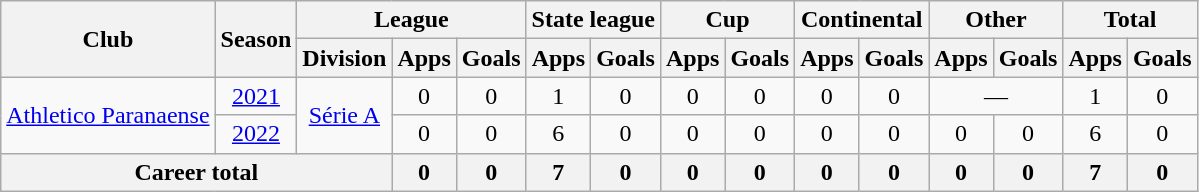<table class="wikitable" style="text-align: center">
<tr>
<th rowspan="2">Club</th>
<th rowspan="2">Season</th>
<th colspan="3">League</th>
<th colspan="2">State league</th>
<th colspan="2">Cup</th>
<th colspan="2">Continental</th>
<th colspan="2">Other</th>
<th colspan="2">Total</th>
</tr>
<tr>
<th>Division</th>
<th>Apps</th>
<th>Goals</th>
<th>Apps</th>
<th>Goals</th>
<th>Apps</th>
<th>Goals</th>
<th>Apps</th>
<th>Goals</th>
<th>Apps</th>
<th>Goals</th>
<th>Apps</th>
<th>Goals</th>
</tr>
<tr>
<td rowspan="2"><a href='#'>Athletico Paranaense</a></td>
<td><a href='#'>2021</a></td>
<td rowspan="2"><a href='#'>Série A</a></td>
<td>0</td>
<td>0</td>
<td>1</td>
<td>0</td>
<td>0</td>
<td>0</td>
<td>0</td>
<td>0</td>
<td colspan="2">—</td>
<td>1</td>
<td>0</td>
</tr>
<tr>
<td><a href='#'>2022</a></td>
<td>0</td>
<td>0</td>
<td>6</td>
<td>0</td>
<td>0</td>
<td>0</td>
<td>0</td>
<td>0</td>
<td>0</td>
<td>0</td>
<td>6</td>
<td>0</td>
</tr>
<tr>
<th colspan="3"><strong>Career total</strong></th>
<th>0</th>
<th>0</th>
<th>7</th>
<th>0</th>
<th>0</th>
<th>0</th>
<th>0</th>
<th>0</th>
<th>0</th>
<th>0</th>
<th>7</th>
<th>0</th>
</tr>
</table>
